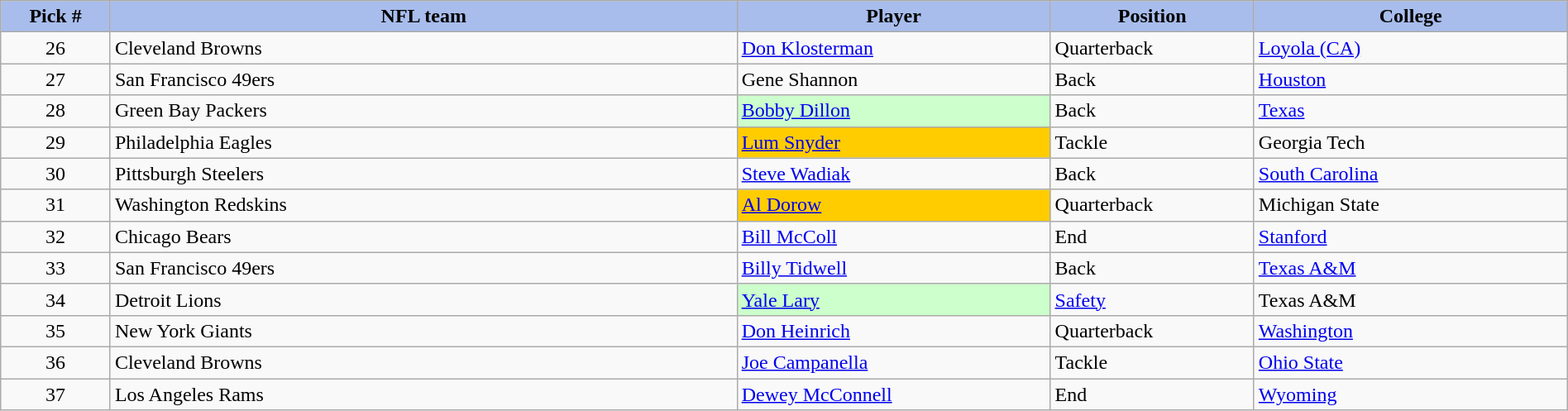<table class="wikitable sortable sortable" style="width: 100%">
<tr>
<th style="background:#A8BDEC;" width=7%>Pick #</th>
<th width=40% style="background:#A8BDEC;">NFL team</th>
<th width=20% style="background:#A8BDEC;">Player</th>
<th width=13% style="background:#A8BDEC;">Position</th>
<th style="background:#A8BDEC;">College</th>
</tr>
<tr>
<td align=center>26</td>
<td>Cleveland Browns</td>
<td><a href='#'>Don Klosterman</a></td>
<td>Quarterback</td>
<td><a href='#'>Loyola (CA)</a></td>
</tr>
<tr>
<td align=center>27</td>
<td>San Francisco 49ers</td>
<td>Gene Shannon</td>
<td>Back</td>
<td><a href='#'>Houston</a></td>
</tr>
<tr>
<td align=center>28</td>
<td>Green Bay Packers</td>
<td bgcolor="#CCFFCC"><a href='#'>Bobby Dillon</a></td>
<td>Back</td>
<td><a href='#'>Texas</a></td>
</tr>
<tr>
<td align=center>29</td>
<td>Philadelphia Eagles</td>
<td bgcolor="#FFCC00"><a href='#'>Lum Snyder</a></td>
<td>Tackle</td>
<td>Georgia Tech</td>
</tr>
<tr>
<td align=center>30</td>
<td>Pittsburgh Steelers</td>
<td><a href='#'>Steve Wadiak</a></td>
<td>Back</td>
<td><a href='#'>South Carolina</a></td>
</tr>
<tr>
<td align=center>31</td>
<td>Washington Redskins</td>
<td bgcolor="#FFCC00"><a href='#'>Al Dorow</a></td>
<td>Quarterback</td>
<td>Michigan State</td>
</tr>
<tr>
<td align=center>32</td>
<td>Chicago Bears</td>
<td><a href='#'>Bill McColl</a></td>
<td>End</td>
<td><a href='#'>Stanford</a></td>
</tr>
<tr>
<td align=center>33</td>
<td>San Francisco 49ers</td>
<td><a href='#'>Billy Tidwell</a></td>
<td>Back</td>
<td><a href='#'>Texas A&M</a></td>
</tr>
<tr>
<td align=center>34</td>
<td>Detroit Lions</td>
<td bgcolor="#CCFFCC"><a href='#'>Yale Lary</a></td>
<td><a href='#'>Safety</a></td>
<td>Texas A&M</td>
</tr>
<tr>
<td align=center>35</td>
<td>New York Giants</td>
<td><a href='#'>Don Heinrich</a></td>
<td>Quarterback</td>
<td><a href='#'>Washington</a></td>
</tr>
<tr>
<td align=center>36</td>
<td>Cleveland Browns</td>
<td><a href='#'>Joe Campanella</a></td>
<td>Tackle</td>
<td><a href='#'>Ohio State</a></td>
</tr>
<tr>
<td align=center>37</td>
<td>Los Angeles Rams</td>
<td><a href='#'>Dewey McConnell</a></td>
<td>End</td>
<td><a href='#'>Wyoming</a></td>
</tr>
</table>
